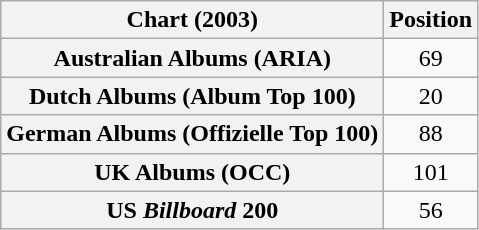<table class="wikitable sortable plainrowheaders" style="text-align:center">
<tr>
<th scope="col">Chart (2003)</th>
<th scope="col">Position</th>
</tr>
<tr>
<th scope="row">Australian Albums (ARIA)</th>
<td>69</td>
</tr>
<tr>
<th scope="row">Dutch Albums (Album Top 100)</th>
<td>20</td>
</tr>
<tr>
<th scope="row">German Albums (Offizielle Top 100)</th>
<td>88</td>
</tr>
<tr>
<th scope="row">UK Albums (OCC)</th>
<td>101</td>
</tr>
<tr>
<th scope="row">US <em>Billboard</em> 200</th>
<td>56</td>
</tr>
</table>
